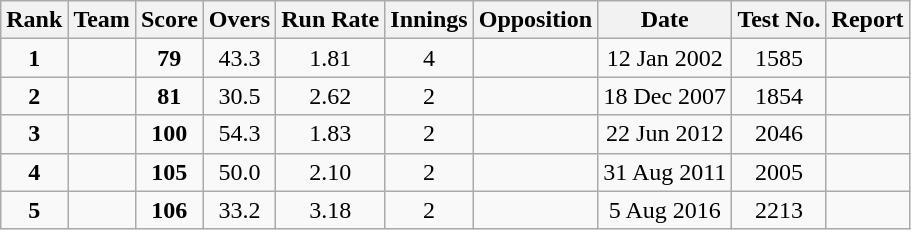<table class="wikitable" style="text-align:center">
<tr>
<th scope="col">Rank</th>
<th scope="col">Team</th>
<th scope="col">Score</th>
<th scope="col">Overs</th>
<th scope="col">Run Rate</th>
<th scope="col">Innings</th>
<th scope="col">Opposition</th>
<th scope="col">Date</th>
<th scope="col">Test No.</th>
<th scope="col">Report</th>
</tr>
<tr>
<td><strong>1</strong></td>
<td></td>
<td><strong>79</strong></td>
<td>43.3</td>
<td>1.81</td>
<td>4</td>
<td></td>
<td>12 Jan 2002</td>
<td>1585</td>
<td></td>
</tr>
<tr>
<td><strong>2</strong></td>
<td></td>
<td><strong>81</strong></td>
<td>30.5</td>
<td>2.62</td>
<td>2</td>
<td></td>
<td>18 Dec 2007</td>
<td>1854</td>
<td></td>
</tr>
<tr>
<td><strong>3</strong></td>
<td></td>
<td><strong>100</strong></td>
<td>54.3</td>
<td>1.83</td>
<td>2</td>
<td></td>
<td>22 Jun 2012</td>
<td>2046</td>
<td></td>
</tr>
<tr>
<td><strong>4</strong></td>
<td></td>
<td><strong>105</strong></td>
<td>50.0</td>
<td>2.10</td>
<td>2</td>
<td></td>
<td>31 Aug 2011</td>
<td>2005</td>
<td></td>
</tr>
<tr>
<td><strong>5</strong></td>
<td></td>
<td><strong>106</strong></td>
<td>33.2</td>
<td>3.18</td>
<td>2</td>
<td></td>
<td>5 Aug 2016</td>
<td>2213</td>
<td></td>
</tr>
</table>
